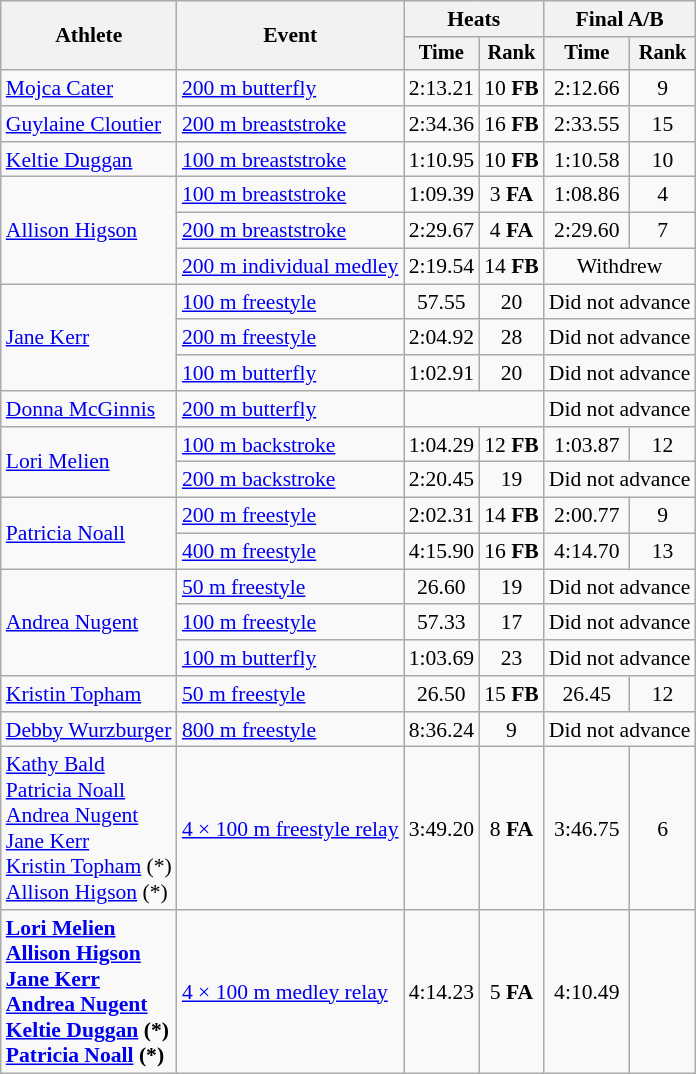<table class="wikitable" style="font-size:90%">
<tr>
<th rowspan="2">Athlete</th>
<th rowspan="2">Event</th>
<th colspan=2>Heats</th>
<th colspan=2>Final A/B</th>
</tr>
<tr style="font-size:95%">
<th>Time</th>
<th>Rank</th>
<th>Time</th>
<th>Rank</th>
</tr>
<tr align=center>
<td align=left><a href='#'>Mojca Cater</a></td>
<td align=left><a href='#'>200 m butterfly</a></td>
<td>2:13.21</td>
<td>10 <strong>FB</strong></td>
<td>2:12.66</td>
<td>9</td>
</tr>
<tr align=center>
<td align=left><a href='#'>Guylaine Cloutier</a></td>
<td align=left><a href='#'>200 m breaststroke</a></td>
<td>2:34.36</td>
<td>16 <strong>FB</strong></td>
<td>2:33.55</td>
<td>15</td>
</tr>
<tr align=center>
<td align=left><a href='#'>Keltie Duggan</a></td>
<td align=left><a href='#'>100 m breaststroke</a></td>
<td>1:10.95</td>
<td>10 <strong>FB</strong></td>
<td>1:10.58</td>
<td>10</td>
</tr>
<tr align=center>
<td align=left rowspan=3><a href='#'>Allison Higson</a></td>
<td align=left><a href='#'>100 m breaststroke</a></td>
<td>1:09.39</td>
<td>3 <strong>FA</strong></td>
<td>1:08.86</td>
<td>4</td>
</tr>
<tr align=center>
<td align=left><a href='#'>200 m breaststroke</a></td>
<td>2:29.67</td>
<td>4 <strong>FA</strong></td>
<td>2:29.60</td>
<td>7</td>
</tr>
<tr align=center>
<td align=left><a href='#'>200 m individual medley</a></td>
<td>2:19.54</td>
<td>14 <strong>FB</strong></td>
<td colspan=2>Withdrew</td>
</tr>
<tr align=center>
<td align=left rowspan=3><a href='#'>Jane Kerr</a></td>
<td align=left><a href='#'>100 m freestyle</a></td>
<td>57.55</td>
<td>20</td>
<td colspan=2>Did not advance</td>
</tr>
<tr align=center>
<td align=left><a href='#'>200 m freestyle</a></td>
<td>2:04.92</td>
<td>28</td>
<td colspan=2>Did not advance</td>
</tr>
<tr align=center>
<td align=left><a href='#'>100 m butterfly</a></td>
<td>1:02.91</td>
<td>20</td>
<td colspan=2>Did not advance</td>
</tr>
<tr align=center>
<td align=left><a href='#'>Donna McGinnis</a></td>
<td align=left><a href='#'>200 m butterfly</a></td>
<td colspan=2></td>
<td colspan=2>Did not advance</td>
</tr>
<tr align=center>
<td align=left rowspan=2><a href='#'>Lori Melien</a></td>
<td align=left><a href='#'>100 m backstroke</a></td>
<td>1:04.29</td>
<td>12 <strong>FB</strong></td>
<td>1:03.87</td>
<td>12</td>
</tr>
<tr align=center>
<td align=left><a href='#'>200 m backstroke</a></td>
<td>2:20.45</td>
<td>19</td>
<td colspan=2>Did not advance</td>
</tr>
<tr align=center>
<td align=left rowspan=2><a href='#'>Patricia Noall</a></td>
<td align=left><a href='#'>200 m freestyle</a></td>
<td>2:02.31</td>
<td>14 <strong>FB</strong></td>
<td>2:00.77</td>
<td>9</td>
</tr>
<tr align=center>
<td align=left><a href='#'>400 m freestyle</a></td>
<td>4:15.90</td>
<td>16 <strong>FB</strong></td>
<td>4:14.70</td>
<td>13</td>
</tr>
<tr align=center>
<td align=left rowspan=3><a href='#'>Andrea Nugent</a></td>
<td align=left><a href='#'>50 m freestyle</a></td>
<td>26.60</td>
<td>19</td>
<td colspan=2>Did not advance</td>
</tr>
<tr align=center>
<td align=left><a href='#'>100 m freestyle</a></td>
<td>57.33</td>
<td>17</td>
<td colspan=2>Did not advance</td>
</tr>
<tr align=center>
<td align=left><a href='#'>100 m butterfly</a></td>
<td>1:03.69</td>
<td>23</td>
<td colspan=2>Did not advance</td>
</tr>
<tr align=center>
<td align=left><a href='#'>Kristin Topham</a></td>
<td align=left><a href='#'>50 m freestyle</a></td>
<td>26.50</td>
<td>15 <strong>FB</strong></td>
<td>26.45</td>
<td>12</td>
</tr>
<tr align=center>
<td align=left><a href='#'>Debby Wurzburger</a></td>
<td align=left><a href='#'>800 m freestyle</a></td>
<td>8:36.24</td>
<td>9</td>
<td colspan=2>Did not advance</td>
</tr>
<tr align=center>
<td align=left><a href='#'>Kathy Bald</a><br><a href='#'>Patricia Noall</a><br><a href='#'>Andrea Nugent</a><br><a href='#'>Jane Kerr</a><br><a href='#'>Kristin Topham</a> (*)<br><a href='#'>Allison Higson</a> (*)</td>
<td align=left><a href='#'>4 × 100 m freestyle relay</a></td>
<td>3:49.20</td>
<td>8 <strong>FA</strong></td>
<td>3:46.75</td>
<td>6</td>
</tr>
<tr align=center>
<td align=left><strong><a href='#'>Lori Melien</a><br><a href='#'>Allison Higson</a><br><a href='#'>Jane Kerr</a><br><a href='#'>Andrea Nugent</a><br><a href='#'>Keltie Duggan</a> (*)<br><a href='#'>Patricia Noall</a> (*)</strong></td>
<td align=left><a href='#'>4 × 100 m medley relay</a></td>
<td>4:14.23</td>
<td>5 <strong>FA</strong></td>
<td>4:10.49</td>
<td></td>
</tr>
</table>
